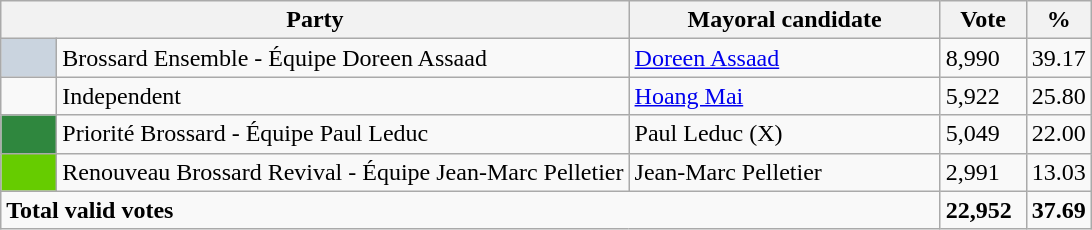<table class="wikitable">
<tr>
<th bgcolor="#DDDDFF" width="230px" colspan="2">Party</th>
<th bgcolor="#DDDDFF" width="200px">Mayoral candidate</th>
<th bgcolor="#DDDDFF" width="50px">Vote</th>
<th bgcolor="#DDDDFF" width="30px">%</th>
</tr>
<tr>
<td bgcolor=#CAD4DF width="30px"> </td>
<td>Brossard Ensemble - Équipe Doreen Assaad</td>
<td><a href='#'>Doreen Assaad</a></td>
<td>8,990</td>
<td>39.17</td>
</tr>
<tr>
<td> </td>
<td>Independent</td>
<td><a href='#'>Hoang Mai</a></td>
<td>5,922</td>
<td>25.80</td>
</tr>
<tr>
<td bgcolor=#2F873E  width="30px"> </td>
<td>Priorité Brossard - Équipe Paul Leduc</td>
<td>Paul Leduc (X)</td>
<td>5,049</td>
<td>22.00</td>
</tr>
<tr>
<td bgcolor=#66CC00> </td>
<td>Renouveau Brossard Revival - Équipe Jean-Marc Pelletier</td>
<td>Jean-Marc Pelletier</td>
<td>2,991</td>
<td>13.03</td>
</tr>
<tr>
<td colspan="3"><strong>Total valid votes</strong></td>
<td><strong>22,952</strong></td>
<td><strong>37.69</strong></td>
</tr>
</table>
